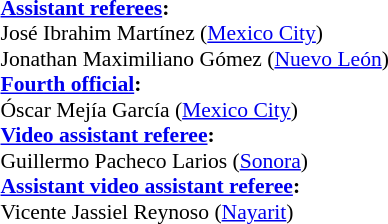<table width=100% style="font-size:90%">
<tr>
<td><br><strong><a href='#'>Assistant referees</a>:</strong>
<br>José Ibrahim Martínez (<a href='#'>Mexico City</a>)
<br>Jonathan Maximiliano Gómez (<a href='#'>Nuevo León</a>)
<br><strong><a href='#'>Fourth official</a>:</strong>
<br>Óscar Mejía García (<a href='#'>Mexico City</a>)
<br><strong><a href='#'>Video assistant referee</a>:</strong>
<br>Guillermo Pacheco Larios (<a href='#'>Sonora</a>)
<br><strong><a href='#'>Assistant video assistant referee</a>:</strong>
<br>Vicente Jassiel Reynoso (<a href='#'>Nayarit</a>)</td>
</tr>
</table>
